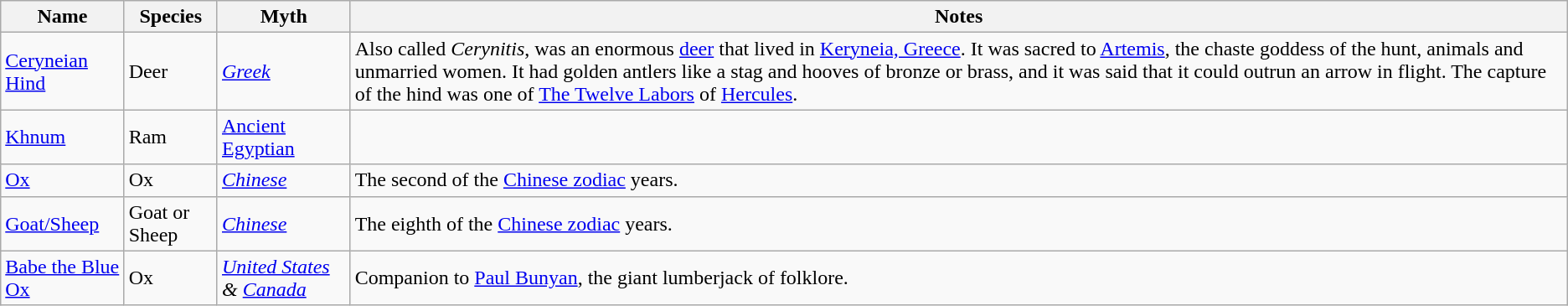<table class="wikitable sortable">
<tr>
<th>Name</th>
<th>Species</th>
<th>Myth</th>
<th>Notes</th>
</tr>
<tr>
<td><a href='#'>Ceryneian Hind</a></td>
<td>Deer</td>
<td><em><a href='#'>Greek</a></em></td>
<td>Also called <em>Cerynitis</em>, was an enormous <a href='#'>deer</a> that lived in <a href='#'>Keryneia, Greece</a>. It was sacred to <a href='#'>Artemis</a>, the chaste goddess of the hunt, animals and unmarried women. It had golden antlers like a stag and hooves of bronze or brass, and it was said that it could outrun an arrow in flight. The capture of the hind was one of <a href='#'>The Twelve Labors</a> of <a href='#'>Hercules</a>.</td>
</tr>
<tr>
<td><a href='#'>Khnum</a></td>
<td>Ram</td>
<td><a href='#'>Ancient Egyptian</a></td>
<td></td>
</tr>
<tr>
<td><a href='#'>Ox</a></td>
<td>Ox</td>
<td><em><a href='#'>Chinese</a></em></td>
<td>The second of the <a href='#'>Chinese zodiac</a> years.</td>
</tr>
<tr>
<td><a href='#'>Goat/Sheep</a></td>
<td>Goat or Sheep</td>
<td><em><a href='#'>Chinese</a></em></td>
<td>The eighth of the <a href='#'>Chinese zodiac</a> years.</td>
</tr>
<tr>
<td><a href='#'>Babe the Blue Ox</a></td>
<td>Ox</td>
<td><em><a href='#'>United States</a> & <a href='#'>Canada</a></em></td>
<td>Companion to <a href='#'>Paul Bunyan</a>, the giant lumberjack of folklore.</td>
</tr>
</table>
